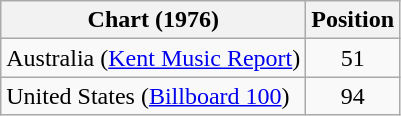<table class="wikitable">
<tr>
<th>Chart (1976)</th>
<th>Position</th>
</tr>
<tr>
<td>Australia (<a href='#'>Kent Music Report</a>)</td>
<td align="center">51</td>
</tr>
<tr>
<td>United States (<a href='#'>Billboard 100</a>)</td>
<td align="center">94</td>
</tr>
</table>
